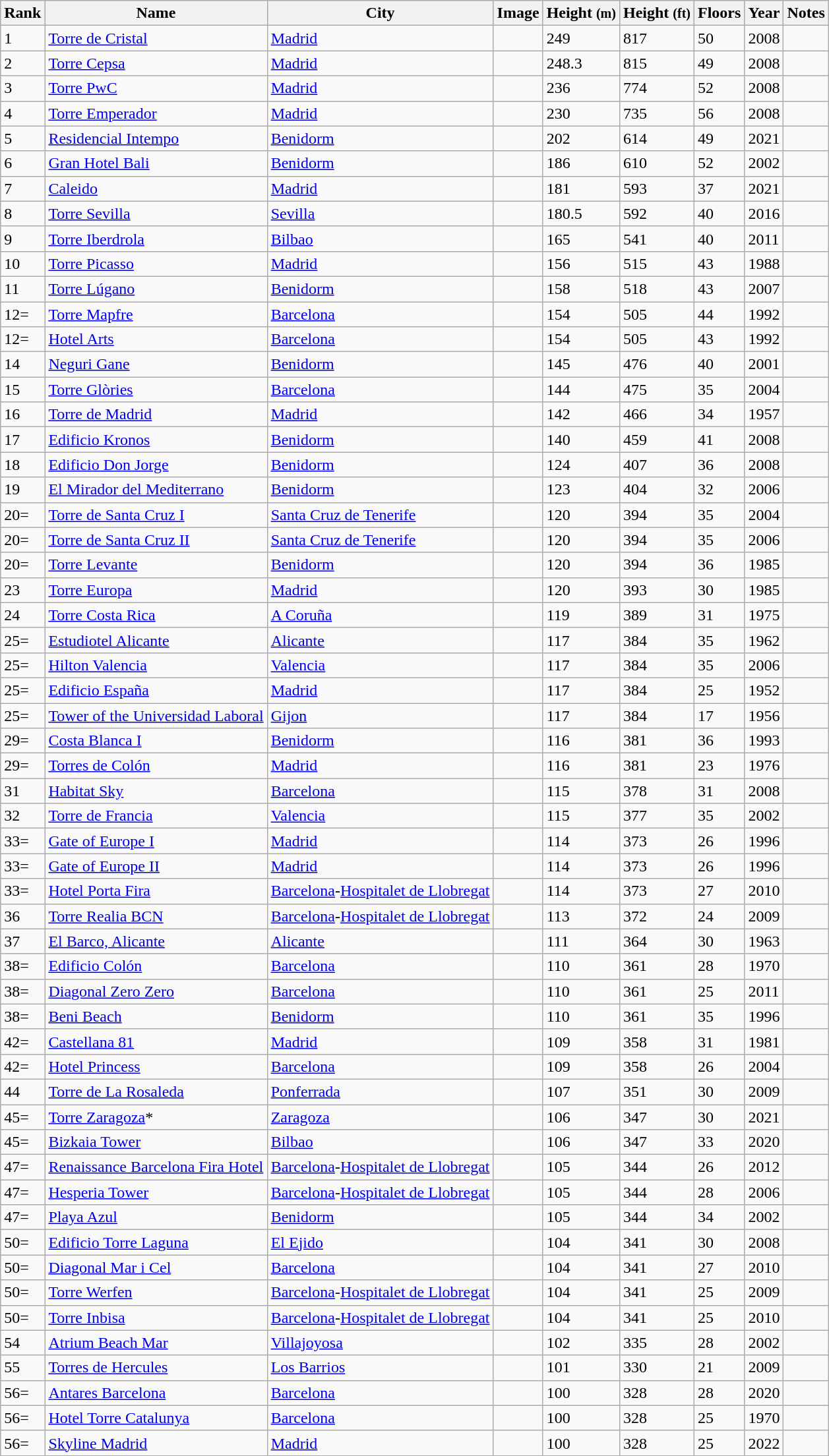<table class="wikitable sortable">
<tr>
<th>Rank<br></th>
<th>Name<br></th>
<th>City<br></th>
<th class="unsortable">Image</th>
<th>Height <small>(m)</small><br></th>
<th>Height <small>(ft)</small><br></th>
<th>Floors<br></th>
<th>Year<br></th>
<th class="unsortable">Notes</th>
</tr>
<tr>
<td>1</td>
<td><a href='#'>Torre de Cristal</a></td>
<td><a href='#'>Madrid</a></td>
<td></td>
<td>249</td>
<td>817</td>
<td>50</td>
<td>2008</td>
<td><br></td>
</tr>
<tr>
<td>2</td>
<td><a href='#'>Torre Cepsa</a></td>
<td><a href='#'>Madrid</a></td>
<td></td>
<td>248.3</td>
<td>815</td>
<td>49</td>
<td>2008</td>
<td><br></td>
</tr>
<tr>
<td>3</td>
<td><a href='#'>Torre PwC</a></td>
<td><a href='#'>Madrid</a></td>
<td></td>
<td>236</td>
<td>774</td>
<td>52</td>
<td>2008</td>
<td><br></td>
</tr>
<tr>
<td>4</td>
<td><a href='#'>Torre Emperador</a></td>
<td><a href='#'>Madrid</a></td>
<td></td>
<td>230</td>
<td>735</td>
<td>56</td>
<td>2008</td>
<td><br></td>
</tr>
<tr>
<td>5</td>
<td><a href='#'>Residencial Intempo</a></td>
<td><a href='#'>Benidorm</a></td>
<td></td>
<td>202</td>
<td>614</td>
<td>49</td>
<td>2021</td>
<td><br></td>
</tr>
<tr>
<td>6</td>
<td><a href='#'>Gran Hotel Bali</a></td>
<td><a href='#'>Benidorm</a></td>
<td></td>
<td>186</td>
<td>610</td>
<td>52</td>
<td>2002</td>
<td><br></td>
</tr>
<tr>
<td>7</td>
<td><a href='#'>Caleido</a></td>
<td><a href='#'>Madrid</a></td>
<td></td>
<td>181</td>
<td>593</td>
<td>37</td>
<td>2021</td>
<td></td>
</tr>
<tr>
<td>8</td>
<td><a href='#'>Torre Sevilla</a></td>
<td><a href='#'>Sevilla</a></td>
<td></td>
<td>180.5</td>
<td>592</td>
<td>40</td>
<td>2016</td>
<td><br></td>
</tr>
<tr>
<td>9</td>
<td><a href='#'>Torre Iberdrola</a></td>
<td><a href='#'>Bilbao</a></td>
<td></td>
<td>165</td>
<td>541</td>
<td>40</td>
<td>2011</td>
<td><br></td>
</tr>
<tr>
<td>10</td>
<td><a href='#'>Torre Picasso</a></td>
<td><a href='#'>Madrid</a></td>
<td></td>
<td>156</td>
<td>515</td>
<td>43</td>
<td>1988</td>
<td><br></td>
</tr>
<tr>
<td>11</td>
<td><a href='#'>Torre Lúgano</a></td>
<td><a href='#'>Benidorm</a></td>
<td></td>
<td>158</td>
<td>518</td>
<td>43</td>
<td>2007</td>
<td><br></td>
</tr>
<tr>
<td>12=</td>
<td><a href='#'>Torre Mapfre</a></td>
<td><a href='#'>Barcelona</a></td>
<td></td>
<td>154</td>
<td>505</td>
<td>44</td>
<td>1992</td>
<td><br></td>
</tr>
<tr>
<td>12=</td>
<td><a href='#'>Hotel Arts</a></td>
<td><a href='#'>Barcelona</a></td>
<td></td>
<td>154</td>
<td>505</td>
<td>43</td>
<td>1992</td>
<td><br></td>
</tr>
<tr>
<td>14</td>
<td><a href='#'>Neguri Gane</a></td>
<td><a href='#'>Benidorm</a></td>
<td></td>
<td>145</td>
<td>476</td>
<td>40</td>
<td>2001</td>
<td><br></td>
</tr>
<tr>
<td>15</td>
<td><a href='#'>Torre Glòries</a></td>
<td><a href='#'>Barcelona</a></td>
<td></td>
<td>144</td>
<td>475</td>
<td>35</td>
<td>2004</td>
<td><br></td>
</tr>
<tr>
<td>16</td>
<td><a href='#'>Torre de Madrid</a></td>
<td><a href='#'>Madrid</a></td>
<td></td>
<td>142</td>
<td>466</td>
<td>34</td>
<td>1957</td>
<td><br></td>
</tr>
<tr>
<td>17</td>
<td><a href='#'>Edificio Kronos</a></td>
<td><a href='#'>Benidorm</a></td>
<td></td>
<td>140</td>
<td>459</td>
<td>41</td>
<td>2008</td>
<td><br></td>
</tr>
<tr>
<td>18</td>
<td><a href='#'>Edificio Don Jorge</a></td>
<td><a href='#'>Benidorm</a></td>
<td></td>
<td>124</td>
<td>407</td>
<td>36</td>
<td>2008</td>
<td><br></td>
</tr>
<tr>
<td>19</td>
<td><a href='#'>El Mirador del Mediterrano</a></td>
<td><a href='#'>Benidorm</a></td>
<td></td>
<td>123</td>
<td>404</td>
<td>32</td>
<td>2006</td>
<td><br></td>
</tr>
<tr>
<td>20=</td>
<td><a href='#'>Torre de Santa Cruz I</a></td>
<td><a href='#'>Santa Cruz de Tenerife</a></td>
<td></td>
<td>120</td>
<td>394</td>
<td>35</td>
<td>2004</td>
<td><br></td>
</tr>
<tr>
<td>20=</td>
<td><a href='#'>Torre de Santa Cruz II</a></td>
<td><a href='#'>Santa Cruz de Tenerife</a></td>
<td></td>
<td>120</td>
<td>394</td>
<td>35</td>
<td>2006</td>
<td><br></td>
</tr>
<tr>
<td>20=</td>
<td><a href='#'>Torre Levante</a></td>
<td><a href='#'>Benidorm</a></td>
<td></td>
<td>120</td>
<td>394</td>
<td>36</td>
<td>1985</td>
<td><br></td>
</tr>
<tr>
<td>23</td>
<td><a href='#'>Torre Europa</a></td>
<td><a href='#'>Madrid</a></td>
<td></td>
<td>120</td>
<td>393</td>
<td>30</td>
<td>1985</td>
<td><br></td>
</tr>
<tr>
<td>24</td>
<td><a href='#'>Torre Costa Rica</a></td>
<td><a href='#'>A Coruña</a></td>
<td></td>
<td>119</td>
<td>389</td>
<td>31</td>
<td>1975</td>
<td><br></td>
</tr>
<tr>
<td>25=</td>
<td><a href='#'>Estudiotel Alicante</a></td>
<td><a href='#'>Alicante</a></td>
<td></td>
<td>117</td>
<td>384</td>
<td>35</td>
<td>1962</td>
<td><br></td>
</tr>
<tr>
<td>25=</td>
<td><a href='#'>Hilton Valencia</a></td>
<td><a href='#'>Valencia</a></td>
<td></td>
<td>117</td>
<td>384</td>
<td>35</td>
<td>2006</td>
<td><br></td>
</tr>
<tr>
<td>25=</td>
<td><a href='#'>Edificio España</a></td>
<td><a href='#'>Madrid</a></td>
<td></td>
<td>117</td>
<td>384</td>
<td>25</td>
<td>1952</td>
<td><br></td>
</tr>
<tr>
<td>25=</td>
<td><a href='#'>Tower of the Universidad Laboral</a></td>
<td><a href='#'>Gijon</a></td>
<td></td>
<td>117</td>
<td>384</td>
<td>17</td>
<td>1956</td>
<td><br></td>
</tr>
<tr>
<td>29=</td>
<td><a href='#'>Costa Blanca I</a></td>
<td><a href='#'>Benidorm</a></td>
<td></td>
<td>116</td>
<td>381</td>
<td>36</td>
<td>1993</td>
<td></td>
</tr>
<tr>
<td>29=</td>
<td><a href='#'>Torres de Colón</a></td>
<td><a href='#'>Madrid</a></td>
<td></td>
<td>116</td>
<td>381</td>
<td>23</td>
<td>1976</td>
<td><br></td>
</tr>
<tr>
<td>31</td>
<td><a href='#'>Habitat Sky</a></td>
<td><a href='#'>Barcelona</a></td>
<td></td>
<td>115</td>
<td>378</td>
<td>31</td>
<td>2008</td>
<td><br></td>
</tr>
<tr>
<td>32</td>
<td><a href='#'>Torre de Francia</a></td>
<td><a href='#'>Valencia</a></td>
<td></td>
<td>115</td>
<td>377</td>
<td>35</td>
<td>2002</td>
<td><br></td>
</tr>
<tr>
<td>33=</td>
<td><a href='#'>Gate of Europe I</a></td>
<td><a href='#'>Madrid</a></td>
<td></td>
<td>114</td>
<td>373</td>
<td>26</td>
<td>1996</td>
<td><br></td>
</tr>
<tr>
<td>33=</td>
<td><a href='#'>Gate of Europe II</a></td>
<td><a href='#'>Madrid</a></td>
<td></td>
<td>114</td>
<td>373</td>
<td>26</td>
<td>1996</td>
<td><br></td>
</tr>
<tr>
<td>33=</td>
<td><a href='#'>Hotel Porta Fira</a></td>
<td><a href='#'>Barcelona</a>-<a href='#'>Hospitalet de Llobregat</a></td>
<td></td>
<td>114</td>
<td>373</td>
<td>27</td>
<td>2010</td>
<td><br></td>
</tr>
<tr>
<td>36</td>
<td><a href='#'>Torre Realia BCN</a></td>
<td><a href='#'>Barcelona</a>-<a href='#'>Hospitalet de Llobregat</a></td>
<td></td>
<td>113</td>
<td>372</td>
<td>24</td>
<td>2009</td>
<td><br></td>
</tr>
<tr>
<td>37</td>
<td><a href='#'>El Barco, Alicante</a></td>
<td><a href='#'>Alicante</a></td>
<td></td>
<td>111</td>
<td>364</td>
<td>30</td>
<td>1963</td>
<td><br></td>
</tr>
<tr>
<td>38=</td>
<td><a href='#'>Edificio Colón</a></td>
<td><a href='#'>Barcelona</a></td>
<td></td>
<td>110</td>
<td>361</td>
<td>28</td>
<td>1970</td>
<td><br></td>
</tr>
<tr>
<td>38=</td>
<td><a href='#'>Diagonal Zero Zero</a></td>
<td><a href='#'>Barcelona</a></td>
<td></td>
<td>110</td>
<td>361</td>
<td>25</td>
<td>2011</td>
<td><br></td>
</tr>
<tr>
<td>38=</td>
<td><a href='#'>Beni Beach</a></td>
<td><a href='#'>Benidorm</a></td>
<td></td>
<td>110</td>
<td>361</td>
<td>35</td>
<td>1996</td>
<td></td>
</tr>
<tr>
<td>42=</td>
<td><a href='#'>Castellana 81</a></td>
<td><a href='#'>Madrid</a></td>
<td></td>
<td>109</td>
<td>358</td>
<td>31</td>
<td>1981</td>
<td><br></td>
</tr>
<tr>
<td>42=</td>
<td><a href='#'>Hotel Princess</a></td>
<td><a href='#'>Barcelona</a></td>
<td></td>
<td>109</td>
<td>358</td>
<td>26</td>
<td>2004</td>
<td><br></td>
</tr>
<tr>
<td>44</td>
<td><a href='#'>Torre de La Rosaleda</a></td>
<td><a href='#'>Ponferrada</a></td>
<td></td>
<td>107</td>
<td>351</td>
<td>30</td>
<td>2009</td>
<td><br></td>
</tr>
<tr>
<td>45=</td>
<td><a href='#'>Torre Zaragoza</a>*</td>
<td><a href='#'>Zaragoza</a></td>
<td></td>
<td>106</td>
<td>347</td>
<td>30</td>
<td>2021</td>
<td></td>
</tr>
<tr>
<td>45=</td>
<td><a href='#'>Bizkaia Tower</a></td>
<td><a href='#'>Bilbao</a></td>
<td></td>
<td>106</td>
<td>347</td>
<td>33</td>
<td>2020</td>
<td><br></td>
</tr>
<tr>
<td>47=</td>
<td><a href='#'>Renaissance Barcelona Fira Hotel</a></td>
<td><a href='#'>Barcelona</a>-<a href='#'>Hospitalet de Llobregat</a></td>
<td></td>
<td>105</td>
<td>344</td>
<td>26</td>
<td>2012</td>
<td><br></td>
</tr>
<tr>
<td>47=</td>
<td><a href='#'>Hesperia Tower</a></td>
<td><a href='#'>Barcelona</a>-<a href='#'>Hospitalet de Llobregat</a></td>
<td></td>
<td>105</td>
<td>344</td>
<td>28</td>
<td>2006</td>
<td><br></td>
</tr>
<tr>
<td>47=</td>
<td><a href='#'>Playa Azul</a></td>
<td><a href='#'>Benidorm</a></td>
<td></td>
<td>105</td>
<td>344</td>
<td>34</td>
<td>2002</td>
<td><br></td>
</tr>
<tr>
<td>50=</td>
<td><a href='#'>Edificio Torre Laguna</a></td>
<td><a href='#'>El Ejido</a></td>
<td></td>
<td>104</td>
<td>341</td>
<td>30</td>
<td>2008</td>
<td><br></td>
</tr>
<tr>
<td>50=</td>
<td><a href='#'>Diagonal Mar i Cel</a></td>
<td><a href='#'>Barcelona</a></td>
<td></td>
<td>104</td>
<td>341</td>
<td>27</td>
<td>2010</td>
<td><br></td>
</tr>
<tr>
<td>50=</td>
<td><a href='#'>Torre Werfen</a></td>
<td><a href='#'>Barcelona</a>-<a href='#'>Hospitalet de Llobregat</a></td>
<td></td>
<td>104</td>
<td>341</td>
<td>25</td>
<td>2009</td>
<td><br></td>
</tr>
<tr>
<td>50=</td>
<td><a href='#'>Torre Inbisa</a></td>
<td><a href='#'>Barcelona</a>-<a href='#'>Hospitalet de Llobregat</a></td>
<td></td>
<td>104</td>
<td>341</td>
<td>25</td>
<td>2010</td>
<td><br></td>
</tr>
<tr>
<td>54</td>
<td><a href='#'>Atrium Beach Mar</a></td>
<td><a href='#'>Villajoyosa</a></td>
<td></td>
<td>102</td>
<td>335</td>
<td>28</td>
<td>2002</td>
<td><br></td>
</tr>
<tr>
<td>55</td>
<td><a href='#'>Torres de Hercules</a></td>
<td><a href='#'>Los Barrios</a></td>
<td></td>
<td>101</td>
<td>330</td>
<td>21</td>
<td>2009</td>
<td><br></td>
</tr>
<tr>
<td>56=</td>
<td><a href='#'>Antares Barcelona</a></td>
<td><a href='#'>Barcelona</a></td>
<td></td>
<td>100</td>
<td>328</td>
<td>28</td>
<td>2020</td>
<td></td>
</tr>
<tr>
<td>56=</td>
<td><a href='#'>Hotel Torre Catalunya</a></td>
<td><a href='#'>Barcelona</a></td>
<td></td>
<td>100</td>
<td>328</td>
<td>25</td>
<td>1970</td>
<td><br></td>
</tr>
<tr>
<td>56=</td>
<td><a href='#'>Skyline Madrid</a></td>
<td><a href='#'>Madrid</a></td>
<td></td>
<td>100</td>
<td>328</td>
<td>25</td>
<td>2022</td>
<td></td>
</tr>
</table>
